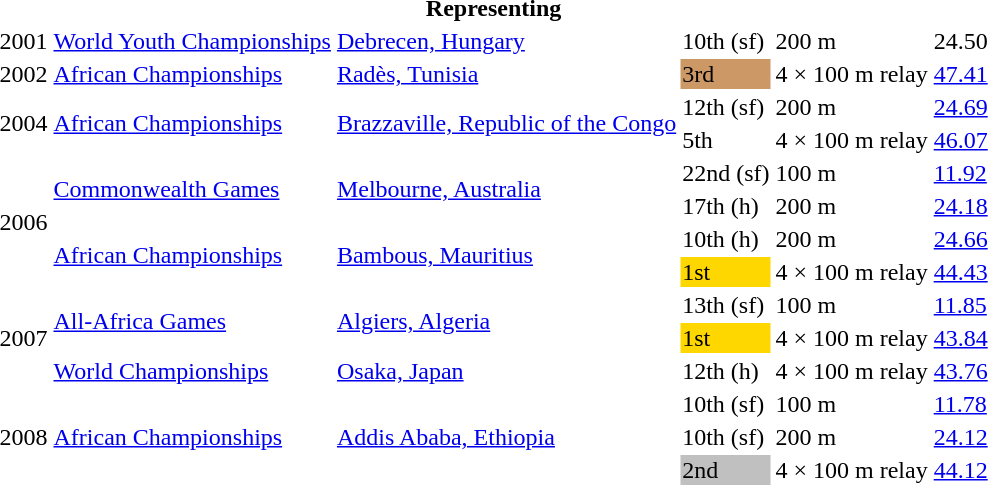<table>
<tr>
<th colspan="6">Representing </th>
</tr>
<tr>
<td>2001</td>
<td><a href='#'>World Youth Championships</a></td>
<td><a href='#'>Debrecen, Hungary</a></td>
<td>10th (sf)</td>
<td>200 m</td>
<td>24.50</td>
</tr>
<tr>
<td>2002</td>
<td><a href='#'>African Championships</a></td>
<td><a href='#'>Radès, Tunisia</a></td>
<td bgcolor=cc9966>3rd</td>
<td>4 × 100 m relay</td>
<td><a href='#'>47.41</a></td>
</tr>
<tr>
<td rowspan=2>2004</td>
<td rowspan=2><a href='#'>African Championships</a></td>
<td rowspan=2><a href='#'>Brazzaville, Republic of the Congo</a></td>
<td>12th (sf)</td>
<td>200 m</td>
<td><a href='#'>24.69</a></td>
</tr>
<tr>
<td>5th</td>
<td>4 × 100 m relay</td>
<td><a href='#'>46.07</a></td>
</tr>
<tr>
<td rowspan=4>2006</td>
<td rowspan=2><a href='#'>Commonwealth Games</a></td>
<td rowspan=2><a href='#'>Melbourne, Australia</a></td>
<td>22nd (sf)</td>
<td>100 m</td>
<td><a href='#'>11.92</a></td>
</tr>
<tr>
<td>17th (h)</td>
<td>200 m</td>
<td><a href='#'>24.18</a></td>
</tr>
<tr>
<td rowspan=2><a href='#'>African Championships</a></td>
<td rowspan=2><a href='#'>Bambous, Mauritius</a></td>
<td>10th (h)</td>
<td>200 m</td>
<td><a href='#'>24.66</a></td>
</tr>
<tr>
<td bgcolor="gold">1st</td>
<td>4 × 100 m relay</td>
<td><a href='#'>44.43</a></td>
</tr>
<tr>
<td rowspan=3>2007</td>
<td rowspan=2><a href='#'>All-Africa Games</a></td>
<td rowspan=2><a href='#'>Algiers, Algeria</a></td>
<td>13th (sf)</td>
<td>100 m</td>
<td><a href='#'>11.85</a></td>
</tr>
<tr>
<td bgcolor="gold">1st</td>
<td>4 × 100 m relay</td>
<td><a href='#'>43.84</a></td>
</tr>
<tr>
<td><a href='#'>World Championships</a></td>
<td><a href='#'>Osaka, Japan</a></td>
<td>12th (h)</td>
<td>4 × 100 m relay</td>
<td><a href='#'>43.76</a></td>
</tr>
<tr>
<td rowspan=3>2008</td>
<td rowspan=3><a href='#'>African Championships</a></td>
<td rowspan=3><a href='#'>Addis Ababa, Ethiopia</a></td>
<td>10th (sf)</td>
<td>100 m</td>
<td><a href='#'>11.78</a></td>
</tr>
<tr>
<td>10th (sf)</td>
<td>200 m</td>
<td><a href='#'>24.12</a></td>
</tr>
<tr>
<td bgcolor="silver">2nd</td>
<td>4 × 100 m relay</td>
<td><a href='#'>44.12</a></td>
</tr>
</table>
